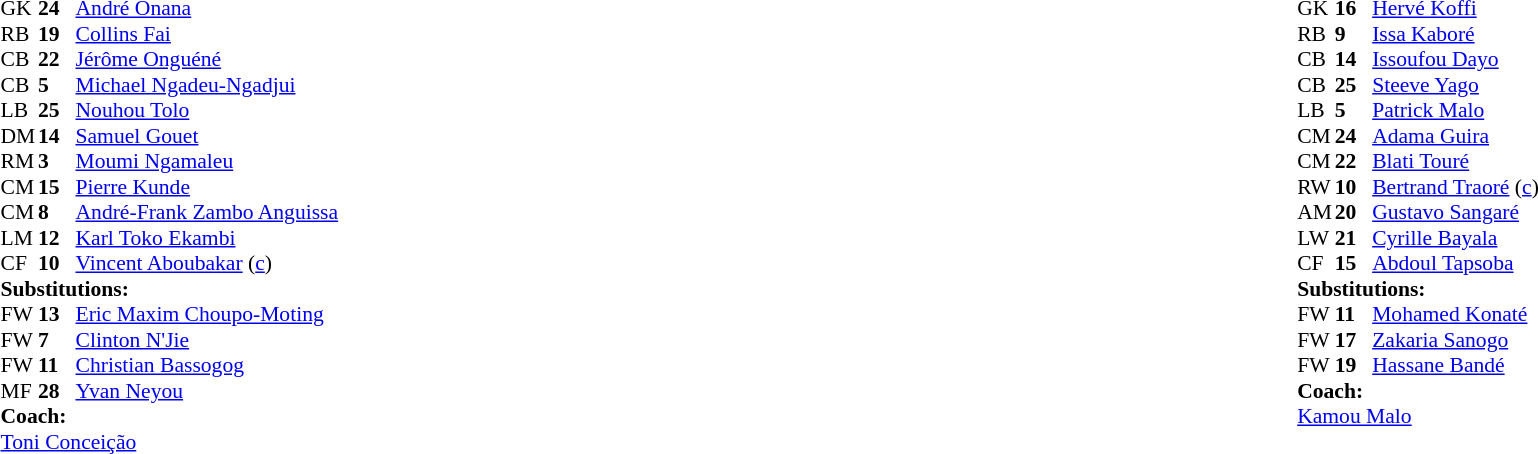<table width="100%">
<tr>
<td valign="top" width="40%"><br><table style="font-size:90%" cellspacing="0" cellpadding="0">
<tr>
<th width=25></th>
<th width=25></th>
</tr>
<tr>
<td>GK</td>
<td><strong>24</strong></td>
<td><a href='#'>André Onana</a></td>
</tr>
<tr>
<td>RB</td>
<td><strong>19</strong></td>
<td><a href='#'>Collins Fai</a></td>
</tr>
<tr>
<td>CB</td>
<td><strong>22</strong></td>
<td><a href='#'>Jérôme Onguéné</a></td>
<td></td>
</tr>
<tr>
<td>CB</td>
<td><strong>5</strong></td>
<td><a href='#'>Michael Ngadeu-Ngadjui</a></td>
</tr>
<tr>
<td>LB</td>
<td><strong>25</strong></td>
<td><a href='#'>Nouhou Tolo</a></td>
</tr>
<tr>
<td>DM</td>
<td><strong>14</strong></td>
<td><a href='#'>Samuel Gouet</a></td>
</tr>
<tr>
<td>RM</td>
<td><strong>3</strong></td>
<td><a href='#'>Moumi Ngamaleu</a></td>
<td></td>
<td></td>
</tr>
<tr>
<td>CM</td>
<td><strong>15</strong></td>
<td><a href='#'>Pierre Kunde</a></td>
<td></td>
<td></td>
</tr>
<tr>
<td>CM</td>
<td><strong>8</strong></td>
<td><a href='#'>André-Frank Zambo Anguissa</a></td>
</tr>
<tr>
<td>LM</td>
<td><strong>12</strong></td>
<td><a href='#'>Karl Toko Ekambi</a></td>
<td></td>
<td></td>
</tr>
<tr>
<td>CF</td>
<td><strong>10</strong></td>
<td><a href='#'>Vincent Aboubakar</a> (<a href='#'>c</a>)</td>
<td></td>
<td></td>
</tr>
<tr>
<td colspan=3><strong>Substitutions:</strong></td>
</tr>
<tr>
<td>FW</td>
<td><strong>13</strong></td>
<td><a href='#'>Eric Maxim Choupo-Moting</a></td>
<td></td>
<td></td>
</tr>
<tr>
<td>FW</td>
<td><strong>7</strong></td>
<td><a href='#'>Clinton N'Jie</a></td>
<td></td>
<td></td>
</tr>
<tr>
<td>FW</td>
<td><strong>11</strong></td>
<td><a href='#'>Christian Bassogog</a></td>
<td></td>
<td></td>
</tr>
<tr>
<td>MF</td>
<td><strong>28</strong></td>
<td><a href='#'>Yvan Neyou</a></td>
<td></td>
<td></td>
</tr>
<tr>
<td colspan=3><strong>Coach:</strong></td>
</tr>
<tr>
<td colspan=3> <a href='#'>Toni Conceição</a></td>
</tr>
</table>
</td>
<td valign="top"></td>
<td valign="top" width="50%"><br><table style="font-size:90%; margin:auto" cellspacing="0" cellpadding="0">
<tr>
<th width=25></th>
<th width=25></th>
</tr>
<tr>
<td>GK</td>
<td><strong>16</strong></td>
<td><a href='#'>Hervé Koffi</a></td>
</tr>
<tr>
<td>RB</td>
<td><strong>9</strong></td>
<td><a href='#'>Issa Kaboré</a></td>
</tr>
<tr>
<td>CB</td>
<td><strong>14</strong></td>
<td><a href='#'>Issoufou Dayo</a></td>
</tr>
<tr>
<td>CB</td>
<td><strong>25</strong></td>
<td><a href='#'>Steeve Yago</a></td>
<td></td>
</tr>
<tr>
<td>LB</td>
<td><strong>5</strong></td>
<td><a href='#'>Patrick Malo</a></td>
<td></td>
</tr>
<tr>
<td>CM</td>
<td><strong>24</strong></td>
<td><a href='#'>Adama Guira</a></td>
</tr>
<tr>
<td>CM</td>
<td><strong>22</strong></td>
<td><a href='#'>Blati Touré</a></td>
</tr>
<tr>
<td>RW</td>
<td><strong>10</strong></td>
<td><a href='#'>Bertrand Traoré</a> (<a href='#'>c</a>)</td>
<td></td>
<td></td>
</tr>
<tr>
<td>AM</td>
<td><strong>20</strong></td>
<td><a href='#'>Gustavo Sangaré</a></td>
</tr>
<tr>
<td>LW</td>
<td><strong>21</strong></td>
<td><a href='#'>Cyrille Bayala</a></td>
<td></td>
<td></td>
</tr>
<tr>
<td>CF</td>
<td><strong>15</strong></td>
<td><a href='#'>Abdoul Tapsoba</a></td>
<td></td>
<td></td>
</tr>
<tr>
<td colspan=3><strong>Substitutions:</strong></td>
</tr>
<tr>
<td>FW</td>
<td><strong>11</strong></td>
<td><a href='#'>Mohamed Konaté</a></td>
<td></td>
<td></td>
</tr>
<tr>
<td>FW</td>
<td><strong>17</strong></td>
<td><a href='#'>Zakaria Sanogo</a></td>
<td></td>
<td></td>
</tr>
<tr>
<td>FW</td>
<td><strong>19</strong></td>
<td><a href='#'>Hassane Bandé</a></td>
<td></td>
<td></td>
</tr>
<tr>
<td colspan=3><strong>Coach:</strong></td>
</tr>
<tr>
<td colspan=3><a href='#'>Kamou Malo</a></td>
</tr>
</table>
</td>
</tr>
</table>
